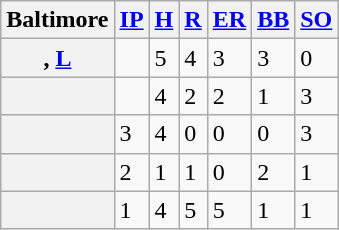<table class="wikitable sortable plainrowheaders">
<tr>
<th scope="col">Baltimore</th>
<th scope="col"><a href='#'>IP</a></th>
<th scope="col"><a href='#'>H</a></th>
<th scope="col"><a href='#'>R</a></th>
<th scope="col"><a href='#'>ER</a></th>
<th scope="col"><a href='#'>BB</a></th>
<th scope="col"><a href='#'>SO</a></th>
</tr>
<tr>
<th scope="row">, <a href='#'>L</a></th>
<td></td>
<td>5</td>
<td>4</td>
<td>3</td>
<td>3</td>
<td>0</td>
</tr>
<tr>
<th scope="row"></th>
<td></td>
<td>4</td>
<td>2</td>
<td>2</td>
<td>1</td>
<td>3</td>
</tr>
<tr>
<th scope="row"></th>
<td>3</td>
<td>4</td>
<td>0</td>
<td>0</td>
<td>0</td>
<td>3</td>
</tr>
<tr>
<th scope="row"></th>
<td>2</td>
<td>1</td>
<td>1</td>
<td>0</td>
<td>2</td>
<td>1</td>
</tr>
<tr>
<th scope="row"></th>
<td>1</td>
<td>4</td>
<td>5</td>
<td>5</td>
<td>1</td>
<td>1</td>
</tr>
</table>
